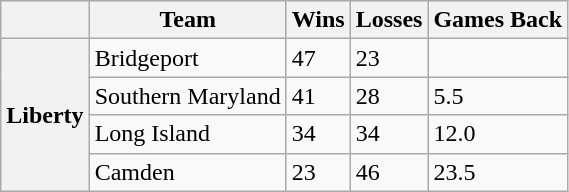<table class="wikitable">
<tr>
<th></th>
<th>Team</th>
<th>Wins</th>
<th>Losses</th>
<th>Games Back</th>
</tr>
<tr>
<th rowspan="4">Liberty</th>
<td>Bridgeport</td>
<td>47</td>
<td>23</td>
<td></td>
</tr>
<tr>
<td>Southern Maryland</td>
<td>41</td>
<td>28</td>
<td>5.5</td>
</tr>
<tr>
<td>Long Island</td>
<td>34</td>
<td>34</td>
<td>12.0</td>
</tr>
<tr>
<td>Camden</td>
<td>23</td>
<td>46</td>
<td>23.5</td>
</tr>
</table>
